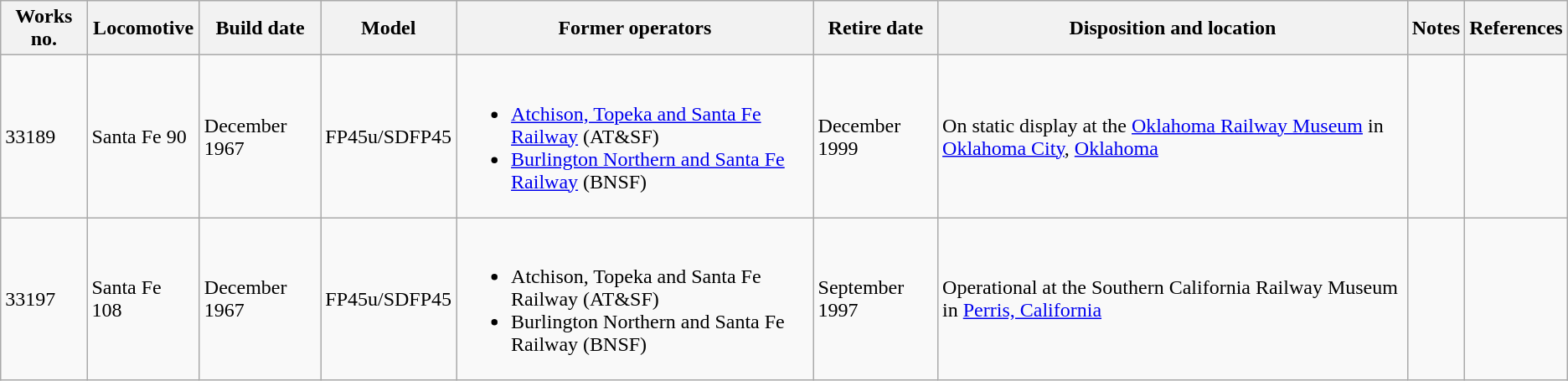<table class="wikitable">
<tr>
<th>Works no.</th>
<th>Locomotive</th>
<th>Build date</th>
<th>Model</th>
<th>Former operators</th>
<th>Retire date</th>
<th>Disposition and location</th>
<th>Notes</th>
<th>References</th>
</tr>
<tr>
<td>33189</td>
<td>Santa Fe 90</td>
<td>December 1967</td>
<td>FP45u/SDFP45</td>
<td><br><ul><li><a href='#'>Atchison, Topeka and Santa Fe Railway</a> (AT&SF)</li><li><a href='#'>Burlington Northern and Santa Fe Railway</a> (BNSF)</li></ul></td>
<td>December 1999</td>
<td>On static display at the <a href='#'>Oklahoma Railway Museum</a> in <a href='#'>Oklahoma City</a>, <a href='#'>Oklahoma</a></td>
<td></td>
<td></td>
</tr>
<tr>
<td>33197</td>
<td>Santa Fe 108</td>
<td>December 1967</td>
<td>FP45u/SDFP45</td>
<td><br><ul><li>Atchison, Topeka and Santa Fe Railway (AT&SF)</li><li>Burlington Northern and Santa Fe Railway (BNSF)</li></ul></td>
<td>September 1997</td>
<td>Operational at the Southern California Railway Museum in <a href='#'>Perris, California</a></td>
<td></td>
<td></td>
</tr>
</table>
